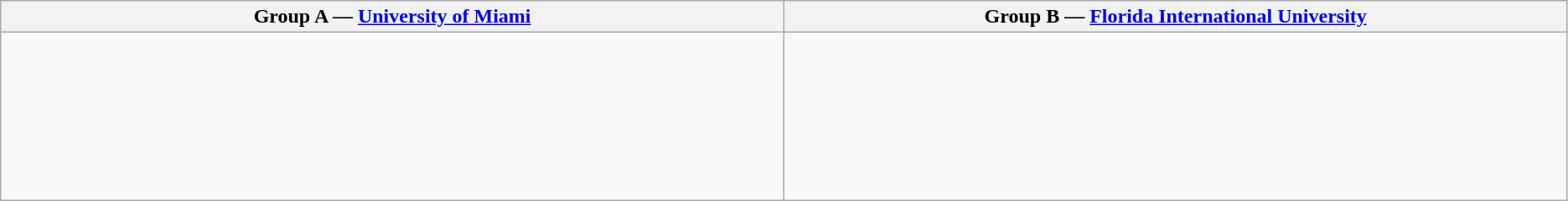<table class="wikitable">
<tr>
<th width=25%>Group A — <a href='#'>University of Miami</a></th>
<th width=25%>Group B — <a href='#'>Florida International University</a></th>
</tr>
<tr>
<td><br><br>
<br>
<br>
<br>
<br>
<br></td>
<td><br><br>
<br>
<br>
<br>
<br></td>
</tr>
</table>
